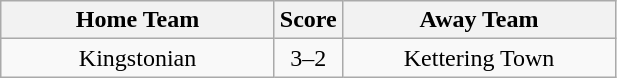<table class="wikitable" style="text-align:center;">
<tr>
<th width=175>Home Team</th>
<th width=20>Score</th>
<th width=175>Away Team</th>
</tr>
<tr>
<td>Kingstonian</td>
<td>3–2</td>
<td>Kettering Town</td>
</tr>
</table>
